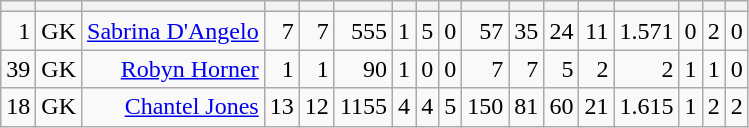<table class="wikitable sortable" style="text-align:right;">
<tr>
<th></th>
<th></th>
<th></th>
<th></th>
<th></th>
<th></th>
<th></th>
<th></th>
<th></th>
<th></th>
<th></th>
<th></th>
<th></th>
<th></th>
<th></th>
<th></th>
<th></th>
</tr>
<tr>
<td>1</td>
<td>GK</td>
<td><a href='#'>Sabrina D'Angelo</a></td>
<td>7</td>
<td>7</td>
<td>555</td>
<td>1</td>
<td>5</td>
<td>0</td>
<td>57</td>
<td>35</td>
<td>24</td>
<td>11</td>
<td>1.571</td>
<td>0</td>
<td>2</td>
<td>0</td>
</tr>
<tr>
<td>39</td>
<td>GK</td>
<td><a href='#'>Robyn Horner</a></td>
<td>1</td>
<td>1</td>
<td>90</td>
<td>1</td>
<td>0</td>
<td>0</td>
<td>7</td>
<td>7</td>
<td>5</td>
<td>2</td>
<td>2</td>
<td>1</td>
<td>1</td>
<td>0</td>
</tr>
<tr>
<td>18</td>
<td>GK</td>
<td><a href='#'>Chantel Jones</a></td>
<td>13</td>
<td>12</td>
<td>1155</td>
<td>4</td>
<td>4</td>
<td>5</td>
<td>150</td>
<td>81</td>
<td>60</td>
<td>21</td>
<td>1.615</td>
<td>1</td>
<td>2</td>
<td>2</td>
</tr>
</table>
